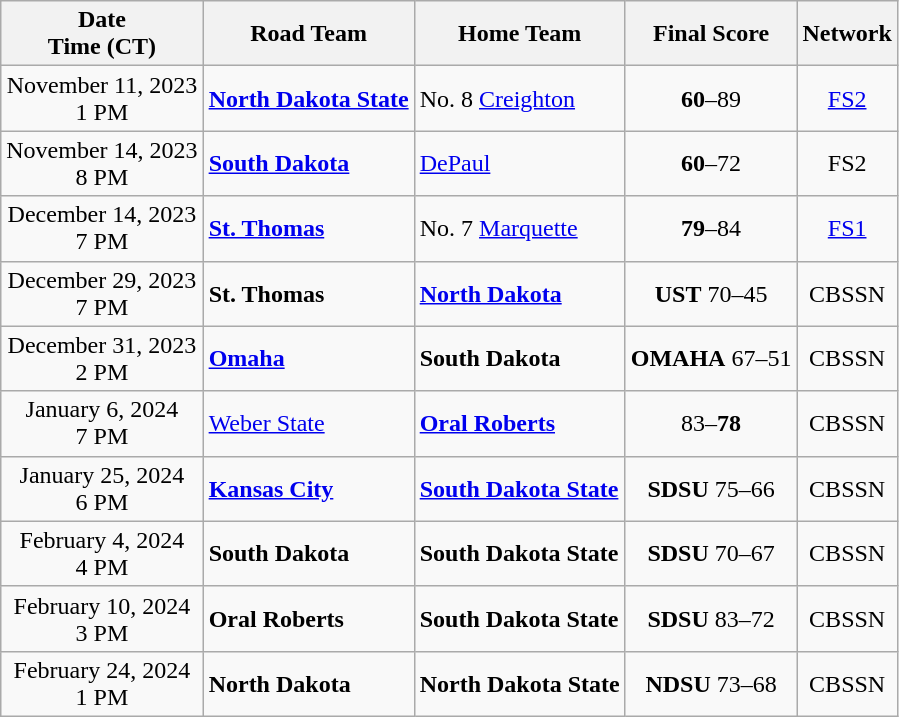<table class="wikitable" border="1">
<tr>
<th>Date<br>Time (CT)</th>
<th>Road Team</th>
<th>Home Team</th>
<th>Final Score</th>
<th>Network</th>
</tr>
<tr>
<td style="text-align:center;">November 11, 2023<br>1 PM</td>
<td><strong><a href='#'>North Dakota State</a></strong></td>
<td>No. 8 <a href='#'>Creighton</a></td>
<td style="text-align:center;"><strong>60</strong>–89</td>
<td style="text-align:center;"><a href='#'>FS2</a></td>
</tr>
<tr>
<td style="text-align:center;">November 14, 2023<br>8 PM</td>
<td><strong><a href='#'>South Dakota</a></strong></td>
<td><a href='#'>DePaul</a></td>
<td style="text-align:center;"><strong>60</strong>–72</td>
<td style="text-align:center;">FS2</td>
</tr>
<tr>
<td style="text-align:center;">December 14, 2023<br>7 PM</td>
<td><strong><a href='#'>St. Thomas</a></strong></td>
<td>No. 7 <a href='#'>Marquette</a></td>
<td style="text-align:center;"><strong>79</strong>–84</td>
<td style="text-align:center;"><a href='#'>FS1</a></td>
</tr>
<tr>
<td style="text-align:center;">December 29, 2023<br>7 PM</td>
<td><strong>St. Thomas</strong></td>
<td><strong><a href='#'>North Dakota</a></strong></td>
<td style="text-align:center;"><strong>UST</strong> 70–45</td>
<td style="text-align:center;">CBSSN</td>
</tr>
<tr>
<td style="text-align:center;">December 31, 2023<br>2 PM</td>
<td><strong><a href='#'>Omaha</a></strong></td>
<td><strong>South Dakota</strong></td>
<td style="text-align:center;"><strong>OMAHA</strong> 67–51</td>
<td style="text-align:center;">CBSSN</td>
</tr>
<tr>
<td style="text-align:center;">January 6, 2024<br>7 PM</td>
<td><a href='#'>Weber State</a></td>
<td><strong><a href='#'>Oral Roberts</a></strong></td>
<td style="text-align:center;">83–<strong>78</strong></td>
<td style="text-align:center;">CBSSN</td>
</tr>
<tr>
<td style="text-align:center;">January 25, 2024<br>6 PM</td>
<td><strong><a href='#'>Kansas City</a></strong></td>
<td><strong><a href='#'>South Dakota State</a></strong></td>
<td style="text-align:center;"><strong>SDSU</strong> 75–66</td>
<td style="text-align:center;">CBSSN</td>
</tr>
<tr>
<td style="text-align:center;">February 4, 2024<br>4 PM</td>
<td><strong>South Dakota</strong></td>
<td><strong>South Dakota State</strong></td>
<td style="text-align:center;"><strong>SDSU</strong> 70–67</td>
<td style="text-align:center;">CBSSN</td>
</tr>
<tr>
<td style="text-align:center;">February 10, 2024<br>3 PM</td>
<td><strong>Oral Roberts</strong></td>
<td><strong>South Dakota State</strong></td>
<td style="text-align:center;"><strong>SDSU</strong> 83–72</td>
<td style="text-align:center;">CBSSN</td>
</tr>
<tr>
<td style="text-align:center;">February 24, 2024<br>1 PM</td>
<td><strong>North Dakota</strong></td>
<td><strong>North Dakota State</strong></td>
<td style="text-align:center;"><strong>NDSU</strong> 73–68</td>
<td style="text-align:center;">CBSSN</td>
</tr>
</table>
